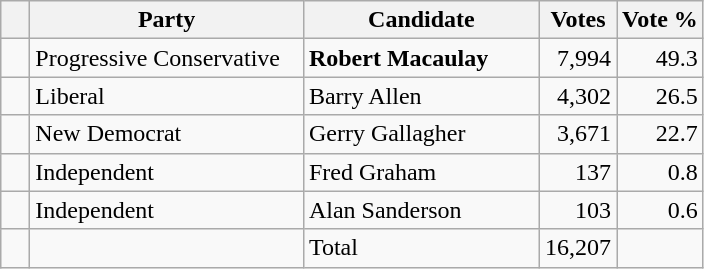<table class="wikitable">
<tr>
<th></th>
<th scope="col" width="175">Party</th>
<th scope="col" width="150">Candidate</th>
<th>Votes</th>
<th>Vote %</th>
</tr>
<tr>
<td>   </td>
<td>Progressive Conservative</td>
<td><strong>Robert Macaulay</strong></td>
<td align=right>7,994</td>
<td align=right>49.3</td>
</tr>
<tr |>
<td>   </td>
<td>Liberal</td>
<td>Barry Allen</td>
<td align=right>4,302</td>
<td align=right>26.5</td>
</tr>
<tr |>
<td>   </td>
<td>New Democrat</td>
<td>Gerry Gallagher</td>
<td align=right>3,671</td>
<td align=right>22.7</td>
</tr>
<tr |>
<td>   </td>
<td>Independent</td>
<td>Fred Graham</td>
<td align=right>137</td>
<td align=right>0.8</td>
</tr>
<tr |>
<td>   </td>
<td>Independent</td>
<td>Alan Sanderson</td>
<td align=right>103</td>
<td align=right>0.6</td>
</tr>
<tr |>
<td></td>
<td></td>
<td>Total</td>
<td align=right>16,207</td>
<td></td>
</tr>
</table>
